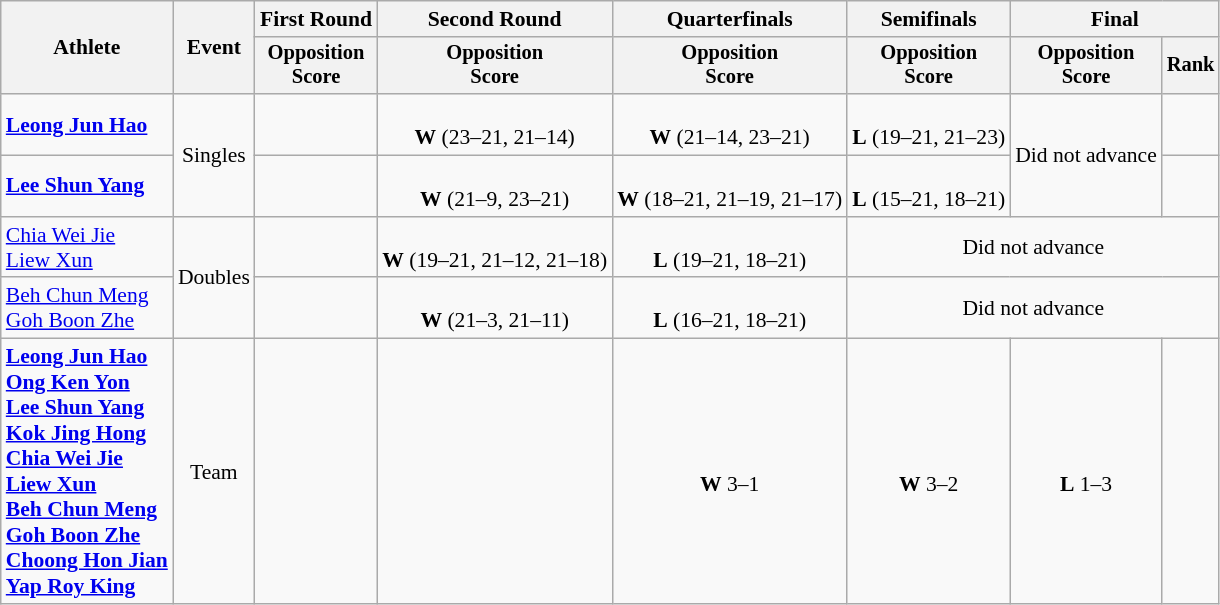<table class="wikitable" style="font-size:90%">
<tr>
<th rowspan=2>Athlete</th>
<th rowspan=2>Event</th>
<th>First Round</th>
<th>Second Round</th>
<th>Quarterfinals</th>
<th>Semifinals</th>
<th colspan=2>Final</th>
</tr>
<tr style="font-size:95%">
<th>Opposition<br>Score</th>
<th>Opposition<br>Score</th>
<th>Opposition<br>Score</th>
<th>Opposition<br>Score</th>
<th>Opposition<br>Score</th>
<th>Rank</th>
</tr>
<tr align=center>
<td align=left><strong><a href='#'>Leong Jun Hao</a></strong></td>
<td rowspan=2>Singles</td>
<td></td>
<td><br><strong>W</strong> (23–21, 21–14)</td>
<td><br><strong>W</strong> (21–14, 23–21)</td>
<td><br><strong>L</strong> (19–21, 21–23)</td>
<td rowspan=2>Did not advance</td>
<td></td>
</tr>
<tr align=center>
<td align=left><strong><a href='#'>Lee Shun Yang</a></strong></td>
<td></td>
<td><br><strong>W</strong> (21–9, 23–21)</td>
<td><br><strong>W</strong> (18–21, 21–19, 21–17)</td>
<td><br><strong>L</strong> (15–21, 18–21)</td>
<td></td>
</tr>
<tr align=center>
<td align=left><a href='#'>Chia Wei Jie</a><br><a href='#'>Liew Xun</a></td>
<td rowspan=2>Doubles</td>
<td></td>
<td><br><strong>W</strong> (19–21, 21–12, 21–18)</td>
<td><br><strong>L</strong> (19–21, 18–21)</td>
<td colspan=3>Did not advance</td>
</tr>
<tr align=center>
<td align=left><a href='#'>Beh Chun Meng</a><br><a href='#'>Goh Boon Zhe</a></td>
<td></td>
<td><br><strong>W</strong> (21–3, 21–11)</td>
<td><br><strong>L</strong> (16–21, 18–21)</td>
<td colspan=3>Did not advance</td>
</tr>
<tr align=center>
<td align=left><strong><a href='#'>Leong Jun Hao</a><br><a href='#'>Ong Ken Yon</a><br><a href='#'>Lee Shun Yang</a><br><a href='#'>Kok Jing Hong</a><br><a href='#'>Chia Wei Jie</a><br><a href='#'>Liew Xun</a><br><a href='#'>Beh Chun Meng</a><br><a href='#'>Goh Boon Zhe</a><br><a href='#'>Choong Hon Jian</a><br><a href='#'>Yap Roy King</a></strong></td>
<td>Team</td>
<td></td>
<td></td>
<td><br><strong>W</strong> 3–1</td>
<td><br><strong>W</strong> 3–2</td>
<td><br><strong>L</strong> 1–3</td>
<td></td>
</tr>
</table>
